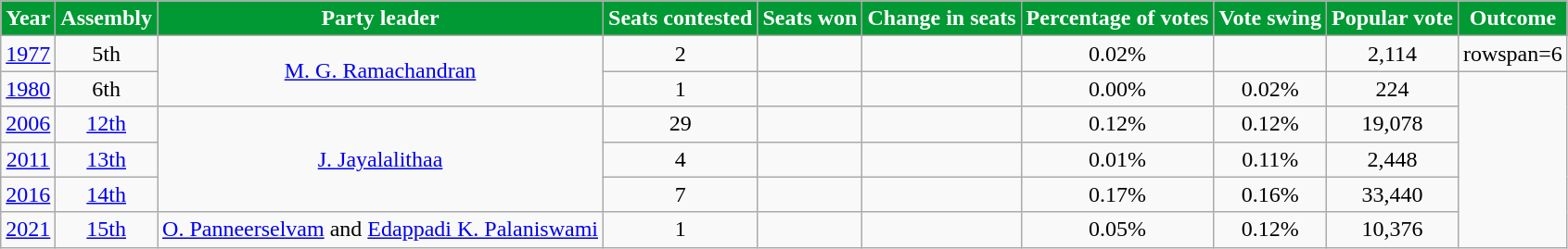<table class="wikitable sortable" style="text-align:center">
<tr>
<th style="background-color:#009933;color:white">Year</th>
<th style="background-color:#009933;color:white">Assembly</th>
<th style="background-color:#009933;color:white">Party leader</th>
<th style="background-color:#009933;color:white">Seats contested</th>
<th style="background-color:#009933;color:white">Seats won</th>
<th style="background-color:#009933;color:white">Change in seats</th>
<th style="background-color:#009933;color:white">Percentage of votes</th>
<th style="background-color:#009933;color:white">Vote swing</th>
<th style="background-color:#009933;color:white">Popular vote</th>
<th style="background-color:#009933;color:white">Outcome</th>
</tr>
<tr>
<td><a href='#'>1977</a></td>
<td>5th</td>
<td rowspan=2><a href='#'>M. G. Ramachandran</a></td>
<td>2</td>
<td></td>
<td></td>
<td>0.02%</td>
<td></td>
<td>2,114</td>
<td>rowspan=6 </td>
</tr>
<tr>
<td><a href='#'>1980</a></td>
<td>6th</td>
<td>1</td>
<td></td>
<td></td>
<td>0.00%</td>
<td> 0.02%</td>
<td>224</td>
</tr>
<tr>
<td><a href='#'>2006</a></td>
<td><a href='#'>12th</a></td>
<td rowspan=3><a href='#'>J. Jayalalithaa</a></td>
<td>29</td>
<td></td>
<td></td>
<td>0.12%</td>
<td> 0.12%</td>
<td>19,078</td>
</tr>
<tr>
<td><a href='#'>2011</a></td>
<td><a href='#'>13th</a></td>
<td>4</td>
<td></td>
<td></td>
<td>0.01%</td>
<td> 0.11%</td>
<td>2,448</td>
</tr>
<tr>
<td><a href='#'>2016</a></td>
<td><a href='#'>14th</a></td>
<td>7</td>
<td></td>
<td></td>
<td>0.17%</td>
<td> 0.16%</td>
<td>33,440</td>
</tr>
<tr>
<td><a href='#'>2021</a></td>
<td><a href='#'>15th</a></td>
<td><a href='#'>O. Panneerselvam</a> and <a href='#'>Edappadi&nbsp;K.&nbsp;Palaniswami</a></td>
<td>1</td>
<td></td>
<td></td>
<td>0.05%</td>
<td> 0.12%</td>
<td>10,376</td>
</tr>
</table>
